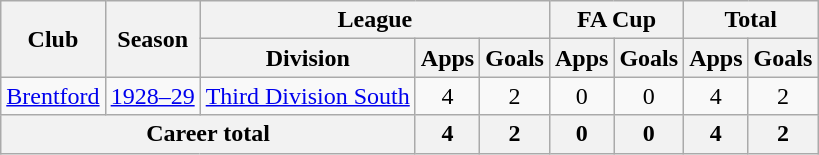<table class="wikitable" style="text-align: center;">
<tr>
<th rowspan="2">Club</th>
<th rowspan="2">Season</th>
<th colspan="3">League</th>
<th colspan="2">FA Cup</th>
<th colspan="2">Total</th>
</tr>
<tr>
<th>Division</th>
<th>Apps</th>
<th>Goals</th>
<th>Apps</th>
<th>Goals</th>
<th>Apps</th>
<th>Goals</th>
</tr>
<tr>
<td><a href='#'>Brentford</a></td>
<td><a href='#'>1928–29</a></td>
<td><a href='#'>Third Division South</a></td>
<td>4</td>
<td>2</td>
<td>0</td>
<td>0</td>
<td>4</td>
<td>2</td>
</tr>
<tr>
<th colspan="3">Career total</th>
<th>4</th>
<th>2</th>
<th>0</th>
<th>0</th>
<th>4</th>
<th>2</th>
</tr>
</table>
